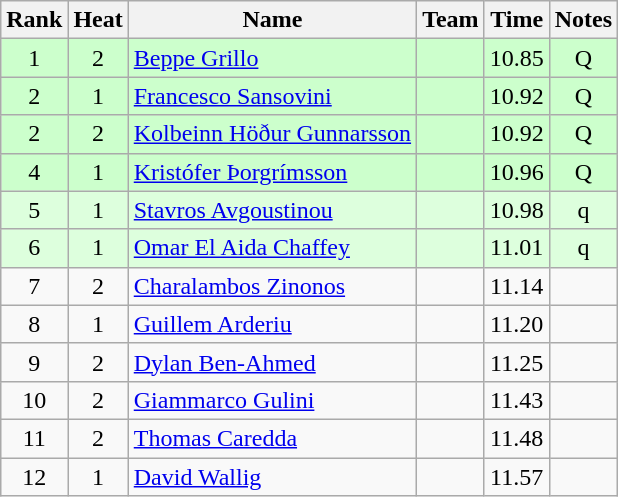<table class="wikitable sortable" style="text-align:center">
<tr>
<th>Rank</th>
<th>Heat</th>
<th>Name</th>
<th>Team</th>
<th>Time</th>
<th>Notes</th>
</tr>
<tr bgcolor=ccffcc>
<td>1</td>
<td>2</td>
<td align="left"><a href='#'>Beppe Grillo</a></td>
<td align=left></td>
<td>10.85</td>
<td>Q</td>
</tr>
<tr bgcolor=ccffcc>
<td>2</td>
<td>1</td>
<td align="left"><a href='#'>Francesco Sansovini</a></td>
<td align=left></td>
<td>10.92</td>
<td>Q</td>
</tr>
<tr bgcolor=ccffcc>
<td>2</td>
<td>2</td>
<td align="left"><a href='#'>Kolbeinn Höður Gunnarsson</a></td>
<td align=left></td>
<td>10.92</td>
<td>Q</td>
</tr>
<tr bgcolor=ccffcc>
<td>4</td>
<td>1</td>
<td align="left"><a href='#'>Kristófer Þorgrímsson</a></td>
<td align=left></td>
<td>10.96</td>
<td>Q</td>
</tr>
<tr bgcolor=ddffdd>
<td>5</td>
<td>1</td>
<td align="left"><a href='#'>Stavros Avgoustinou</a></td>
<td align=left></td>
<td>10.98</td>
<td>q</td>
</tr>
<tr bgcolor=ddffdd>
<td>6</td>
<td>1</td>
<td align="left"><a href='#'>Omar El Aida Chaffey</a></td>
<td align=left></td>
<td>11.01</td>
<td>q</td>
</tr>
<tr>
<td>7</td>
<td>2</td>
<td align="left"><a href='#'>Charalambos Zinonos</a></td>
<td align=left></td>
<td>11.14</td>
<td></td>
</tr>
<tr>
<td>8</td>
<td>1</td>
<td align="left"><a href='#'>Guillem Arderiu</a></td>
<td align=left></td>
<td>11.20</td>
<td></td>
</tr>
<tr>
<td>9</td>
<td>2</td>
<td align="left"><a href='#'>Dylan Ben-Ahmed</a></td>
<td align=left></td>
<td>11.25</td>
<td></td>
</tr>
<tr>
<td>10</td>
<td>2</td>
<td align="left"><a href='#'>Giammarco Gulini</a></td>
<td align=left></td>
<td>11.43</td>
<td></td>
</tr>
<tr>
<td>11</td>
<td>2</td>
<td align="left"><a href='#'>Thomas Caredda</a></td>
<td align=left></td>
<td>11.48</td>
<td></td>
</tr>
<tr>
<td>12</td>
<td>1</td>
<td align="left"><a href='#'>David Wallig</a></td>
<td align=left></td>
<td>11.57</td>
<td></td>
</tr>
</table>
